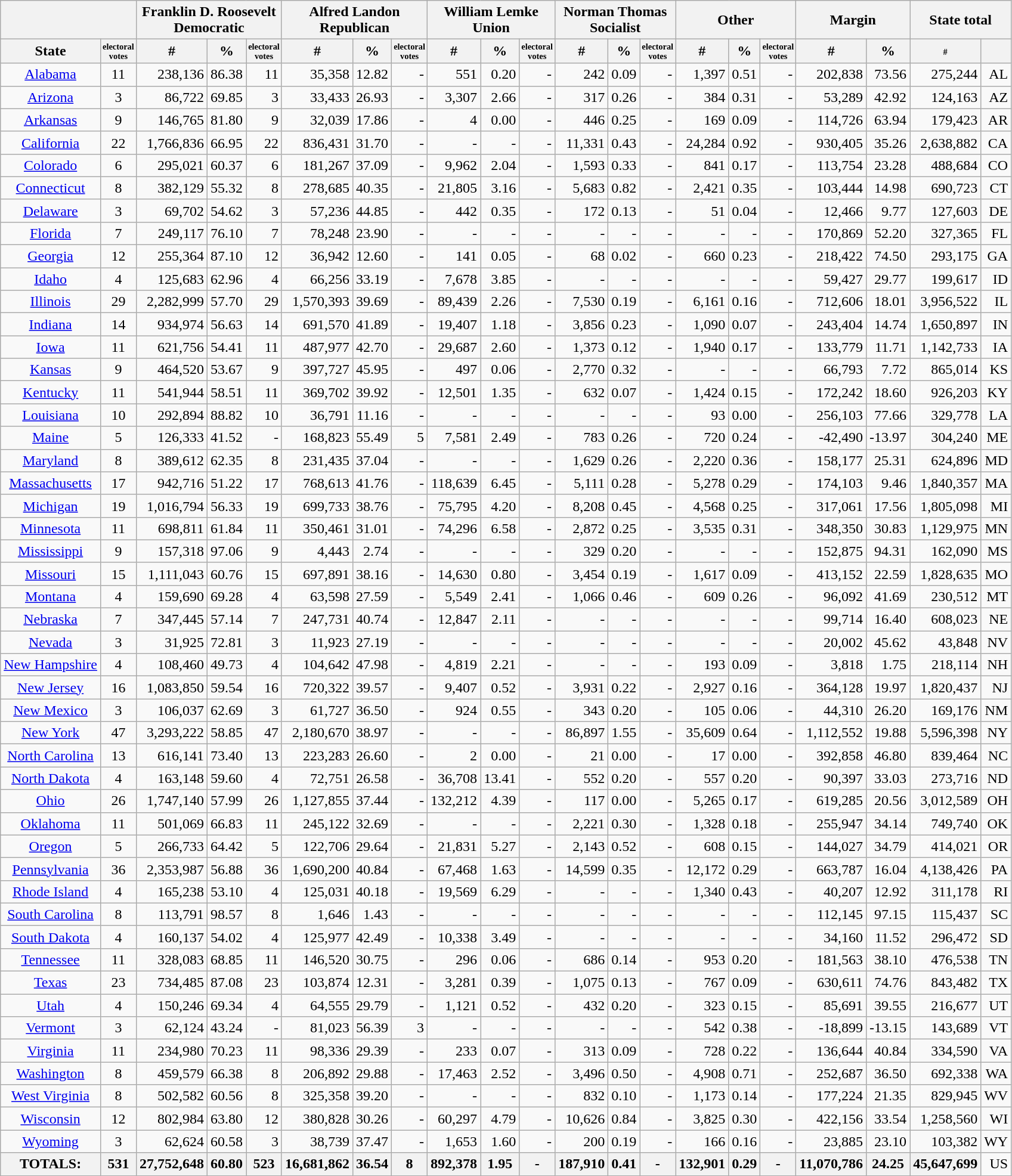<table class="wikitable sortable" style="text-align:right">
<tr>
<th colspan=2></th>
<th align=center colspan=3>Franklin D. Roosevelt<br>Democratic</th>
<th align=center colspan=3>Alfred Landon<br>Republican</th>
<th align=center colspan=3>William Lemke<br>Union</th>
<th align=center colspan=3>Norman Thomas<br>Socialist</th>
<th align=center colspan=3>Other</th>
<th align=center colspan=2>Margin</th>
<th align=center colspan=2>State total</th>
</tr>
<tr>
<th align=center>State</th>
<th style="text-align:center; font-size: 60%" data-sort-type="number">electoral<br>votes</th>
<th align=center data-sort-type="number">#</th>
<th align=center data-sort-type="number">%</th>
<th style="text-align:center; font-size: 60%" data-sort-type="number">electoral<br>votes</th>
<th align=center data-sort-type="number">#</th>
<th align=center data-sort-type="number">%</th>
<th style="text-align:center; font-size: 60%" data-sort-type="number">electoral<br>votes</th>
<th align=center data-sort-type="number">#</th>
<th align=center data-sort-type="number">%</th>
<th style="text-align:center; font-size: 60%" data-sort-type="number">electoral<br>votes</th>
<th align=center data-sort-type="number">#</th>
<th align=center data-sort-type="number">%</th>
<th style="text-align:center; font-size: 60%" data-sort-type="number">electoral<br>votes</th>
<th align=center data-sort-type="number">#</th>
<th align=center data-sort-type="number">%</th>
<th style="text-align:center; font-size: 60%" data-sort-type="number">electoral<br>votes</th>
<th align=center data-sort-type="number">#</th>
<th align=center data-sort-type="number">%</th>
<th style="text-align:center; font-size: 60%" data-sort-type="number">#</th>
<th></th>
</tr>
<tr>
<td style="text-align:center;"><a href='#'>Alabama</a></td>
<td style="text-align:center;">11</td>
<td>238,136</td>
<td>86.38</td>
<td>11</td>
<td>35,358</td>
<td>12.82</td>
<td>-</td>
<td>551</td>
<td>0.20</td>
<td>-</td>
<td>242</td>
<td>0.09</td>
<td>-</td>
<td>1,397</td>
<td>0.51</td>
<td>-</td>
<td>202,838</td>
<td>73.56</td>
<td>275,244</td>
<td>AL</td>
</tr>
<tr>
<td style="text-align:center;"><a href='#'>Arizona</a></td>
<td style="text-align:center;">3</td>
<td>86,722</td>
<td>69.85</td>
<td>3</td>
<td>33,433</td>
<td>26.93</td>
<td>-</td>
<td>3,307</td>
<td>2.66</td>
<td>-</td>
<td>317</td>
<td>0.26</td>
<td>-</td>
<td>384</td>
<td>0.31</td>
<td>-</td>
<td>53,289</td>
<td>42.92</td>
<td>124,163</td>
<td>AZ</td>
</tr>
<tr>
<td style="text-align:center;"><a href='#'>Arkansas</a></td>
<td style="text-align:center;">9</td>
<td>146,765</td>
<td>81.80</td>
<td>9</td>
<td>32,039</td>
<td>17.86</td>
<td>-</td>
<td>4</td>
<td>0.00</td>
<td>-</td>
<td>446</td>
<td>0.25</td>
<td>-</td>
<td>169</td>
<td>0.09</td>
<td>-</td>
<td>114,726</td>
<td>63.94</td>
<td>179,423</td>
<td>AR</td>
</tr>
<tr>
<td style="text-align:center;"><a href='#'>California</a></td>
<td style="text-align:center;">22</td>
<td>1,766,836</td>
<td>66.95</td>
<td>22</td>
<td>836,431</td>
<td>31.70</td>
<td>-</td>
<td>-</td>
<td>-</td>
<td>-</td>
<td>11,331</td>
<td>0.43</td>
<td>-</td>
<td>24,284</td>
<td>0.92</td>
<td>-</td>
<td>930,405</td>
<td>35.26</td>
<td>2,638,882</td>
<td>CA</td>
</tr>
<tr>
<td style="text-align:center;"><a href='#'>Colorado</a></td>
<td style="text-align:center;">6</td>
<td>295,021</td>
<td>60.37</td>
<td>6</td>
<td>181,267</td>
<td>37.09</td>
<td>-</td>
<td>9,962</td>
<td>2.04</td>
<td>-</td>
<td>1,593</td>
<td>0.33</td>
<td>-</td>
<td>841</td>
<td>0.17</td>
<td>-</td>
<td>113,754</td>
<td>23.28</td>
<td>488,684</td>
<td>CO</td>
</tr>
<tr>
<td style="text-align:center;"><a href='#'>Connecticut</a></td>
<td style="text-align:center;">8</td>
<td>382,129</td>
<td>55.32</td>
<td>8</td>
<td>278,685</td>
<td>40.35</td>
<td>-</td>
<td>21,805</td>
<td>3.16</td>
<td>-</td>
<td>5,683</td>
<td>0.82</td>
<td>-</td>
<td>2,421</td>
<td>0.35</td>
<td>-</td>
<td>103,444</td>
<td>14.98</td>
<td>690,723</td>
<td>CT</td>
</tr>
<tr>
<td style="text-align:center;"><a href='#'>Delaware</a></td>
<td style="text-align:center;">3</td>
<td>69,702</td>
<td>54.62</td>
<td>3</td>
<td>57,236</td>
<td>44.85</td>
<td>-</td>
<td>442</td>
<td>0.35</td>
<td>-</td>
<td>172</td>
<td>0.13</td>
<td>-</td>
<td>51</td>
<td>0.04</td>
<td>-</td>
<td>12,466</td>
<td>9.77</td>
<td>127,603</td>
<td>DE</td>
</tr>
<tr>
<td style="text-align:center;"><a href='#'>Florida</a></td>
<td style="text-align:center;">7</td>
<td>249,117</td>
<td>76.10</td>
<td>7</td>
<td>78,248</td>
<td>23.90</td>
<td>-</td>
<td>-</td>
<td>-</td>
<td>-</td>
<td>-</td>
<td>-</td>
<td>-</td>
<td>-</td>
<td>-</td>
<td>-</td>
<td>170,869</td>
<td>52.20</td>
<td>327,365</td>
<td>FL</td>
</tr>
<tr>
<td style="text-align:center;"><a href='#'>Georgia</a></td>
<td style="text-align:center;">12</td>
<td>255,364</td>
<td>87.10</td>
<td>12</td>
<td>36,942</td>
<td>12.60</td>
<td>-</td>
<td>141</td>
<td>0.05</td>
<td>-</td>
<td>68</td>
<td>0.02</td>
<td>-</td>
<td>660</td>
<td>0.23</td>
<td>-</td>
<td>218,422</td>
<td>74.50</td>
<td>293,175</td>
<td>GA</td>
</tr>
<tr>
<td style="text-align:center;"><a href='#'>Idaho</a></td>
<td style="text-align:center;">4</td>
<td>125,683</td>
<td>62.96</td>
<td>4</td>
<td>66,256</td>
<td>33.19</td>
<td>-</td>
<td>7,678</td>
<td>3.85</td>
<td>-</td>
<td>-</td>
<td>-</td>
<td>-</td>
<td>-</td>
<td>-</td>
<td>-</td>
<td>59,427</td>
<td>29.77</td>
<td>199,617</td>
<td>ID</td>
</tr>
<tr>
<td style="text-align:center;"><a href='#'>Illinois</a></td>
<td style="text-align:center;">29</td>
<td>2,282,999</td>
<td>57.70</td>
<td>29</td>
<td>1,570,393</td>
<td>39.69</td>
<td>-</td>
<td>89,439</td>
<td>2.26</td>
<td>-</td>
<td>7,530</td>
<td>0.19</td>
<td>-</td>
<td>6,161</td>
<td>0.16</td>
<td>-</td>
<td>712,606</td>
<td>18.01</td>
<td>3,956,522</td>
<td>IL</td>
</tr>
<tr>
<td style="text-align:center;"><a href='#'>Indiana</a></td>
<td style="text-align:center;">14</td>
<td>934,974</td>
<td>56.63</td>
<td>14</td>
<td>691,570</td>
<td>41.89</td>
<td>-</td>
<td>19,407</td>
<td>1.18</td>
<td>-</td>
<td>3,856</td>
<td>0.23</td>
<td>-</td>
<td>1,090</td>
<td>0.07</td>
<td>-</td>
<td>243,404</td>
<td>14.74</td>
<td>1,650,897</td>
<td>IN</td>
</tr>
<tr>
<td style="text-align:center;"><a href='#'>Iowa</a></td>
<td style="text-align:center;">11</td>
<td>621,756</td>
<td>54.41</td>
<td>11</td>
<td>487,977</td>
<td>42.70</td>
<td>-</td>
<td>29,687</td>
<td>2.60</td>
<td>-</td>
<td>1,373</td>
<td>0.12</td>
<td>-</td>
<td>1,940</td>
<td>0.17</td>
<td>-</td>
<td>133,779</td>
<td>11.71</td>
<td>1,142,733</td>
<td>IA</td>
</tr>
<tr>
<td style="text-align:center;"><a href='#'>Kansas</a></td>
<td style="text-align:center;">9</td>
<td>464,520</td>
<td>53.67</td>
<td>9</td>
<td>397,727</td>
<td>45.95</td>
<td>-</td>
<td>497</td>
<td>0.06</td>
<td>-</td>
<td>2,770</td>
<td>0.32</td>
<td>-</td>
<td>-</td>
<td>-</td>
<td>-</td>
<td>66,793</td>
<td>7.72</td>
<td>865,014</td>
<td>KS</td>
</tr>
<tr>
<td style="text-align:center;"><a href='#'>Kentucky</a></td>
<td style="text-align:center;">11</td>
<td>541,944</td>
<td>58.51</td>
<td>11</td>
<td>369,702</td>
<td>39.92</td>
<td>-</td>
<td>12,501</td>
<td>1.35</td>
<td>-</td>
<td>632</td>
<td>0.07</td>
<td>-</td>
<td>1,424</td>
<td>0.15</td>
<td>-</td>
<td>172,242</td>
<td>18.60</td>
<td>926,203</td>
<td>KY</td>
</tr>
<tr>
<td style="text-align:center;"><a href='#'>Louisiana</a></td>
<td style="text-align:center;">10</td>
<td>292,894</td>
<td>88.82</td>
<td>10</td>
<td>36,791</td>
<td>11.16</td>
<td>-</td>
<td>-</td>
<td>-</td>
<td>-</td>
<td>-</td>
<td>-</td>
<td>-</td>
<td>93</td>
<td>0.00</td>
<td>-</td>
<td>256,103</td>
<td>77.66</td>
<td>329,778</td>
<td>LA</td>
</tr>
<tr>
<td style="text-align:center;"><a href='#'>Maine</a></td>
<td style="text-align:center;">5</td>
<td>126,333</td>
<td>41.52</td>
<td>-</td>
<td>168,823</td>
<td>55.49</td>
<td>5</td>
<td>7,581</td>
<td>2.49</td>
<td>-</td>
<td>783</td>
<td>0.26</td>
<td>-</td>
<td>720</td>
<td>0.24</td>
<td>-</td>
<td>-42,490</td>
<td>-13.97</td>
<td>304,240</td>
<td>ME</td>
</tr>
<tr>
<td style="text-align:center;"><a href='#'>Maryland</a></td>
<td style="text-align:center;">8</td>
<td>389,612</td>
<td>62.35</td>
<td>8</td>
<td>231,435</td>
<td>37.04</td>
<td>-</td>
<td>-</td>
<td>-</td>
<td>-</td>
<td>1,629</td>
<td>0.26</td>
<td>-</td>
<td>2,220</td>
<td>0.36</td>
<td>-</td>
<td>158,177</td>
<td>25.31</td>
<td>624,896</td>
<td>MD</td>
</tr>
<tr>
<td style="text-align:center;"><a href='#'>Massachusetts</a></td>
<td style="text-align:center;">17</td>
<td>942,716</td>
<td>51.22</td>
<td>17</td>
<td>768,613</td>
<td>41.76</td>
<td>-</td>
<td>118,639</td>
<td>6.45</td>
<td>-</td>
<td>5,111</td>
<td>0.28</td>
<td>-</td>
<td>5,278</td>
<td>0.29</td>
<td>-</td>
<td>174,103</td>
<td>9.46</td>
<td>1,840,357</td>
<td>MA</td>
</tr>
<tr>
<td style="text-align:center;"><a href='#'>Michigan</a></td>
<td style="text-align:center;">19</td>
<td>1,016,794</td>
<td>56.33</td>
<td>19</td>
<td>699,733</td>
<td>38.76</td>
<td>-</td>
<td>75,795</td>
<td>4.20</td>
<td>-</td>
<td>8,208</td>
<td>0.45</td>
<td>-</td>
<td>4,568</td>
<td>0.25</td>
<td>-</td>
<td>317,061</td>
<td>17.56</td>
<td>1,805,098</td>
<td>MI</td>
</tr>
<tr>
<td style="text-align:center;"><a href='#'>Minnesota</a></td>
<td style="text-align:center;">11</td>
<td>698,811</td>
<td>61.84</td>
<td>11</td>
<td>350,461</td>
<td>31.01</td>
<td>-</td>
<td>74,296</td>
<td>6.58</td>
<td>-</td>
<td>2,872</td>
<td>0.25</td>
<td>-</td>
<td>3,535</td>
<td>0.31</td>
<td>-</td>
<td>348,350</td>
<td>30.83</td>
<td>1,129,975</td>
<td>MN</td>
</tr>
<tr>
<td style="text-align:center;"><a href='#'>Mississippi</a></td>
<td style="text-align:center;">9</td>
<td>157,318</td>
<td>97.06</td>
<td>9</td>
<td>4,443</td>
<td>2.74</td>
<td>-</td>
<td>-</td>
<td>-</td>
<td>-</td>
<td>329</td>
<td>0.20</td>
<td>-</td>
<td>-</td>
<td>-</td>
<td>-</td>
<td>152,875</td>
<td>94.31</td>
<td>162,090</td>
<td>MS</td>
</tr>
<tr>
<td style="text-align:center;"><a href='#'>Missouri</a></td>
<td style="text-align:center;">15</td>
<td>1,111,043</td>
<td>60.76</td>
<td>15</td>
<td>697,891</td>
<td>38.16</td>
<td>-</td>
<td>14,630</td>
<td>0.80</td>
<td>-</td>
<td>3,454</td>
<td>0.19</td>
<td>-</td>
<td>1,617</td>
<td>0.09</td>
<td>-</td>
<td>413,152</td>
<td>22.59</td>
<td>1,828,635</td>
<td>MO</td>
</tr>
<tr>
<td style="text-align:center;"><a href='#'>Montana</a></td>
<td style="text-align:center;">4</td>
<td>159,690</td>
<td>69.28</td>
<td>4</td>
<td>63,598</td>
<td>27.59</td>
<td>-</td>
<td>5,549</td>
<td>2.41</td>
<td>-</td>
<td>1,066</td>
<td>0.46</td>
<td>-</td>
<td>609</td>
<td>0.26</td>
<td>-</td>
<td>96,092</td>
<td>41.69</td>
<td>230,512</td>
<td>MT</td>
</tr>
<tr>
<td style="text-align:center;"><a href='#'>Nebraska</a></td>
<td style="text-align:center;">7</td>
<td>347,445</td>
<td>57.14</td>
<td>7</td>
<td>247,731</td>
<td>40.74</td>
<td>-</td>
<td>12,847</td>
<td>2.11</td>
<td>-</td>
<td>-</td>
<td>-</td>
<td>-</td>
<td>-</td>
<td>-</td>
<td>-</td>
<td>99,714</td>
<td>16.40</td>
<td>608,023</td>
<td>NE</td>
</tr>
<tr>
<td style="text-align:center;"><a href='#'>Nevada</a></td>
<td style="text-align:center;">3</td>
<td>31,925</td>
<td>72.81</td>
<td>3</td>
<td>11,923</td>
<td>27.19</td>
<td>-</td>
<td>-</td>
<td>-</td>
<td>-</td>
<td>-</td>
<td>-</td>
<td>-</td>
<td>-</td>
<td>-</td>
<td>-</td>
<td>20,002</td>
<td>45.62</td>
<td>43,848</td>
<td>NV</td>
</tr>
<tr>
<td style="text-align:center;"><a href='#'>New Hampshire</a></td>
<td style="text-align:center;">4</td>
<td>108,460</td>
<td>49.73</td>
<td>4</td>
<td>104,642</td>
<td>47.98</td>
<td>-</td>
<td>4,819</td>
<td>2.21</td>
<td>-</td>
<td>-</td>
<td>-</td>
<td>-</td>
<td>193</td>
<td>0.09</td>
<td>-</td>
<td>3,818</td>
<td>1.75</td>
<td>218,114</td>
<td>NH</td>
</tr>
<tr>
<td style="text-align:center;"><a href='#'>New Jersey</a></td>
<td style="text-align:center;">16</td>
<td>1,083,850</td>
<td>59.54</td>
<td>16</td>
<td>720,322</td>
<td>39.57</td>
<td>-</td>
<td>9,407</td>
<td>0.52</td>
<td>-</td>
<td>3,931</td>
<td>0.22</td>
<td>-</td>
<td>2,927</td>
<td>0.16</td>
<td>-</td>
<td>364,128</td>
<td>19.97</td>
<td>1,820,437</td>
<td>NJ</td>
</tr>
<tr>
<td style="text-align:center;"><a href='#'>New Mexico</a></td>
<td style="text-align:center;">3</td>
<td>106,037</td>
<td>62.69</td>
<td>3</td>
<td>61,727</td>
<td>36.50</td>
<td>-</td>
<td>924</td>
<td>0.55</td>
<td>-</td>
<td>343</td>
<td>0.20</td>
<td>-</td>
<td>105</td>
<td>0.06</td>
<td>-</td>
<td>44,310</td>
<td>26.20</td>
<td>169,176</td>
<td>NM</td>
</tr>
<tr>
<td style="text-align:center;"><a href='#'>New York</a></td>
<td style="text-align:center;">47</td>
<td>3,293,222</td>
<td>58.85</td>
<td>47</td>
<td>2,180,670</td>
<td>38.97</td>
<td>-</td>
<td>-</td>
<td>-</td>
<td>-</td>
<td>86,897</td>
<td>1.55</td>
<td>-</td>
<td>35,609</td>
<td>0.64</td>
<td>-</td>
<td>1,112,552</td>
<td>19.88</td>
<td>5,596,398</td>
<td>NY</td>
</tr>
<tr>
<td style="text-align:center;"><a href='#'>North Carolina</a></td>
<td style="text-align:center;">13</td>
<td>616,141</td>
<td>73.40</td>
<td>13</td>
<td>223,283</td>
<td>26.60</td>
<td>-</td>
<td>2</td>
<td>0.00</td>
<td>-</td>
<td>21</td>
<td>0.00</td>
<td>-</td>
<td>17</td>
<td>0.00</td>
<td>-</td>
<td>392,858</td>
<td>46.80</td>
<td>839,464</td>
<td>NC</td>
</tr>
<tr>
<td style="text-align:center;"><a href='#'>North Dakota</a></td>
<td style="text-align:center;">4</td>
<td>163,148</td>
<td>59.60</td>
<td>4</td>
<td>72,751</td>
<td>26.58</td>
<td>-</td>
<td>36,708</td>
<td>13.41</td>
<td>-</td>
<td>552</td>
<td>0.20</td>
<td>-</td>
<td>557</td>
<td>0.20</td>
<td>-</td>
<td>90,397</td>
<td>33.03</td>
<td>273,716</td>
<td>ND</td>
</tr>
<tr>
<td style="text-align:center;"><a href='#'>Ohio</a></td>
<td style="text-align:center;">26</td>
<td>1,747,140</td>
<td>57.99</td>
<td>26</td>
<td>1,127,855</td>
<td>37.44</td>
<td>-</td>
<td>132,212</td>
<td>4.39</td>
<td>-</td>
<td>117</td>
<td>0.00</td>
<td>-</td>
<td>5,265</td>
<td>0.17</td>
<td>-</td>
<td>619,285</td>
<td>20.56</td>
<td>3,012,589</td>
<td>OH</td>
</tr>
<tr>
<td style="text-align:center;"><a href='#'>Oklahoma</a></td>
<td style="text-align:center;">11</td>
<td>501,069</td>
<td>66.83</td>
<td>11</td>
<td>245,122</td>
<td>32.69</td>
<td>-</td>
<td>-</td>
<td>-</td>
<td>-</td>
<td>2,221</td>
<td>0.30</td>
<td>-</td>
<td>1,328</td>
<td>0.18</td>
<td>-</td>
<td>255,947</td>
<td>34.14</td>
<td>749,740</td>
<td>OK</td>
</tr>
<tr>
<td style="text-align:center;"><a href='#'>Oregon</a></td>
<td style="text-align:center;">5</td>
<td>266,733</td>
<td>64.42</td>
<td>5</td>
<td>122,706</td>
<td>29.64</td>
<td>-</td>
<td>21,831</td>
<td>5.27</td>
<td>-</td>
<td>2,143</td>
<td>0.52</td>
<td>-</td>
<td>608</td>
<td>0.15</td>
<td>-</td>
<td>144,027</td>
<td>34.79</td>
<td>414,021</td>
<td>OR</td>
</tr>
<tr>
<td style="text-align:center;"><a href='#'>Pennsylvania</a></td>
<td style="text-align:center;">36</td>
<td>2,353,987</td>
<td>56.88</td>
<td>36</td>
<td>1,690,200</td>
<td>40.84</td>
<td>-</td>
<td>67,468</td>
<td>1.63</td>
<td>-</td>
<td>14,599</td>
<td>0.35</td>
<td>-</td>
<td>12,172</td>
<td>0.29</td>
<td>-</td>
<td>663,787</td>
<td>16.04</td>
<td>4,138,426</td>
<td>PA</td>
</tr>
<tr>
<td style="text-align:center;"><a href='#'>Rhode Island</a></td>
<td style="text-align:center;">4</td>
<td>165,238</td>
<td>53.10</td>
<td>4</td>
<td>125,031</td>
<td>40.18</td>
<td>-</td>
<td>19,569</td>
<td>6.29</td>
<td>-</td>
<td>-</td>
<td>-</td>
<td>-</td>
<td>1,340</td>
<td>0.43</td>
<td>-</td>
<td>40,207</td>
<td>12.92</td>
<td>311,178</td>
<td>RI</td>
</tr>
<tr>
<td style="text-align:center;"><a href='#'>South Carolina</a></td>
<td style="text-align:center;">8</td>
<td>113,791</td>
<td>98.57</td>
<td>8</td>
<td>1,646</td>
<td>1.43</td>
<td>-</td>
<td>-</td>
<td>-</td>
<td>-</td>
<td>-</td>
<td>-</td>
<td>-</td>
<td>-</td>
<td>-</td>
<td>-</td>
<td>112,145</td>
<td>97.15</td>
<td>115,437</td>
<td>SC</td>
</tr>
<tr>
<td style="text-align:center;"><a href='#'>South Dakota</a></td>
<td style="text-align:center;">4</td>
<td>160,137</td>
<td>54.02</td>
<td>4</td>
<td>125,977</td>
<td>42.49</td>
<td>-</td>
<td>10,338</td>
<td>3.49</td>
<td>-</td>
<td>-</td>
<td>-</td>
<td>-</td>
<td>-</td>
<td>-</td>
<td>-</td>
<td>34,160</td>
<td>11.52</td>
<td>296,472</td>
<td>SD</td>
</tr>
<tr>
<td style="text-align:center;"><a href='#'>Tennessee</a></td>
<td style="text-align:center;">11</td>
<td>328,083</td>
<td>68.85</td>
<td>11</td>
<td>146,520</td>
<td>30.75</td>
<td>-</td>
<td>296</td>
<td>0.06</td>
<td>-</td>
<td>686</td>
<td>0.14</td>
<td>-</td>
<td>953</td>
<td>0.20</td>
<td>-</td>
<td>181,563</td>
<td>38.10</td>
<td>476,538</td>
<td>TN</td>
</tr>
<tr>
<td style="text-align:center;"><a href='#'>Texas</a></td>
<td style="text-align:center;">23</td>
<td>734,485</td>
<td>87.08</td>
<td>23</td>
<td>103,874</td>
<td>12.31</td>
<td>-</td>
<td>3,281</td>
<td>0.39</td>
<td>-</td>
<td>1,075</td>
<td>0.13</td>
<td>-</td>
<td>767</td>
<td>0.09</td>
<td>-</td>
<td>630,611</td>
<td>74.76</td>
<td>843,482</td>
<td>TX</td>
</tr>
<tr>
<td style="text-align:center;"><a href='#'>Utah</a></td>
<td style="text-align:center;">4</td>
<td>150,246</td>
<td>69.34</td>
<td>4</td>
<td>64,555</td>
<td>29.79</td>
<td>-</td>
<td>1,121</td>
<td>0.52</td>
<td>-</td>
<td>432</td>
<td>0.20</td>
<td>-</td>
<td>323</td>
<td>0.15</td>
<td>-</td>
<td>85,691</td>
<td>39.55</td>
<td>216,677</td>
<td>UT</td>
</tr>
<tr>
<td style="text-align:center;"><a href='#'>Vermont</a></td>
<td style="text-align:center;">3</td>
<td>62,124</td>
<td>43.24</td>
<td>-</td>
<td>81,023</td>
<td>56.39</td>
<td>3</td>
<td>-</td>
<td>-</td>
<td>-</td>
<td>-</td>
<td>-</td>
<td>-</td>
<td>542</td>
<td>0.38</td>
<td>-</td>
<td>-18,899</td>
<td>-13.15</td>
<td>143,689</td>
<td>VT</td>
</tr>
<tr>
<td style="text-align:center;"><a href='#'>Virginia</a></td>
<td style="text-align:center;">11</td>
<td>234,980</td>
<td>70.23</td>
<td>11</td>
<td>98,336</td>
<td>29.39</td>
<td>-</td>
<td>233</td>
<td>0.07</td>
<td>-</td>
<td>313</td>
<td>0.09</td>
<td>-</td>
<td>728</td>
<td>0.22</td>
<td>-</td>
<td>136,644</td>
<td>40.84</td>
<td>334,590</td>
<td>VA</td>
</tr>
<tr>
<td style="text-align:center;"><a href='#'>Washington</a></td>
<td style="text-align:center;">8</td>
<td>459,579</td>
<td>66.38</td>
<td>8</td>
<td>206,892</td>
<td>29.88</td>
<td>-</td>
<td>17,463</td>
<td>2.52</td>
<td>-</td>
<td>3,496</td>
<td>0.50</td>
<td>-</td>
<td>4,908</td>
<td>0.71</td>
<td>-</td>
<td>252,687</td>
<td>36.50</td>
<td>692,338</td>
<td>WA</td>
</tr>
<tr>
<td style="text-align:center;"><a href='#'>West Virginia</a></td>
<td style="text-align:center;">8</td>
<td>502,582</td>
<td>60.56</td>
<td>8</td>
<td>325,358</td>
<td>39.20</td>
<td>-</td>
<td>-</td>
<td>-</td>
<td>-</td>
<td>832</td>
<td>0.10</td>
<td>-</td>
<td>1,173</td>
<td>0.14</td>
<td>-</td>
<td>177,224</td>
<td>21.35</td>
<td>829,945</td>
<td>WV</td>
</tr>
<tr>
<td style="text-align:center;"><a href='#'>Wisconsin</a></td>
<td style="text-align:center;">12</td>
<td>802,984</td>
<td>63.80</td>
<td>12</td>
<td>380,828</td>
<td>30.26</td>
<td>-</td>
<td>60,297</td>
<td>4.79</td>
<td>-</td>
<td>10,626</td>
<td>0.84</td>
<td>-</td>
<td>3,825</td>
<td>0.30</td>
<td>-</td>
<td>422,156</td>
<td>33.54</td>
<td>1,258,560</td>
<td>WI</td>
</tr>
<tr>
<td style="text-align:center;"><a href='#'>Wyoming</a></td>
<td style="text-align:center;">3</td>
<td>62,624</td>
<td>60.58</td>
<td>3</td>
<td>38,739</td>
<td>37.47</td>
<td>-</td>
<td>1,653</td>
<td>1.60</td>
<td>-</td>
<td>200</td>
<td>0.19</td>
<td>-</td>
<td>166</td>
<td>0.16</td>
<td>-</td>
<td>23,885</td>
<td>23.10</td>
<td>103,382</td>
<td>WY</td>
</tr>
<tr>
<th>TOTALS:</th>
<th>531</th>
<th>27,752,648</th>
<th>60.80</th>
<th>523</th>
<th>16,681,862</th>
<th>36.54</th>
<th>8</th>
<th>892,378</th>
<th>1.95</th>
<th>-</th>
<th>187,910</th>
<th>0.41</th>
<th>-</th>
<th>132,901</th>
<th>0.29</th>
<th>-</th>
<th>11,070,786</th>
<th>24.25</th>
<th>45,647,699</th>
<td>US</td>
</tr>
</table>
